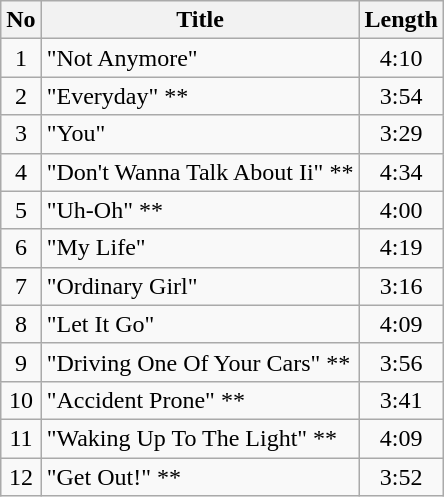<table class="wikitable">
<tr>
<th>No</th>
<th>Title</th>
<th>Length</th>
</tr>
<tr>
<td style="text-align:center;">1</td>
<td align="centre">"Not Anymore"</td>
<td style="text-align:center;">4:10</td>
</tr>
<tr>
<td style="text-align:center;">2</td>
<td align="centre">"Everyday" **</td>
<td style="text-align:center;">3:54</td>
</tr>
<tr>
<td style="text-align:center;">3</td>
<td align="centre">"You"</td>
<td style="text-align:center;">3:29</td>
</tr>
<tr>
<td style="text-align:center;">4</td>
<td align="centre">"Don't Wanna Talk About Ii" **</td>
<td style="text-align:center;">4:34</td>
</tr>
<tr>
<td style="text-align:center;">5</td>
<td align="centre">"Uh-Oh" **</td>
<td style="text-align:center;">4:00</td>
</tr>
<tr>
<td style="text-align:center;">6</td>
<td align="centre">"My Life"</td>
<td style="text-align:center;">4:19</td>
</tr>
<tr>
<td style="text-align:center;">7</td>
<td align="centre">"Ordinary Girl"</td>
<td style="text-align:center;">3:16</td>
</tr>
<tr>
<td style="text-align:center;">8</td>
<td align="centre">"Let It Go"</td>
<td style="text-align:center;">4:09</td>
</tr>
<tr>
<td style="text-align:center;">9</td>
<td align="centre">"Driving One Of Your Cars" **</td>
<td style="text-align:center;">3:56</td>
</tr>
<tr>
<td style="text-align:center;">10</td>
<td align="centre">"Accident Prone" **</td>
<td style="text-align:center;">3:41</td>
</tr>
<tr>
<td style="text-align:center;">11</td>
<td align="centre">"Waking Up To The Light" **</td>
<td style="text-align:center;">4:09</td>
</tr>
<tr>
<td style="text-align:center;">12</td>
<td align="centre">"Get Out!" **</td>
<td style="text-align:center;">3:52</td>
</tr>
</table>
